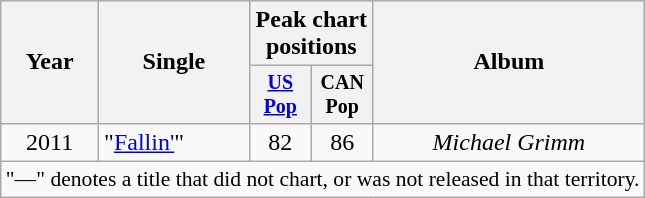<table class="wikitable" style="text-align:center;">
<tr>
<th rowspan="2">Year</th>
<th rowspan="2">Single</th>
<th colspan="2">Peak chart positions</th>
<th rowspan="2">Album</th>
</tr>
<tr style="font-size:smaller;">
<th style="width:35px;"><a href='#'>US<br>Pop</a></th>
<th style="width:35px;">CAN<br>Pop</th>
</tr>
<tr>
<td rowspan="1">2011</td>
<td style="text-align:left;">"<a href='#'>Fallin'</a>"</td>
<td>82</td>
<td>86</td>
<td><em>Michael Grimm</em></td>
</tr>
<tr>
<td colspan="12" style="font-size:90%">"—" denotes a title that did not chart, or was not released in that territory.</td>
</tr>
</table>
